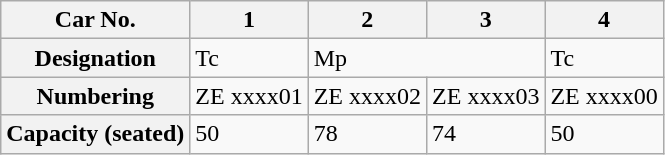<table class="wikitable">
<tr>
<th>Car No.</th>
<th>1</th>
<th>2</th>
<th>3</th>
<th>4</th>
</tr>
<tr>
<th>Designation</th>
<td>Tc</td>
<td colspan="2">Mp</td>
<td>Tc</td>
</tr>
<tr>
<th>Numbering</th>
<td>ZE xxxx01</td>
<td>ZE xxxx02</td>
<td>ZE xxxx03</td>
<td>ZE xxxx00</td>
</tr>
<tr>
<th>Capacity (seated)</th>
<td>50</td>
<td>78</td>
<td>74</td>
<td>50</td>
</tr>
</table>
